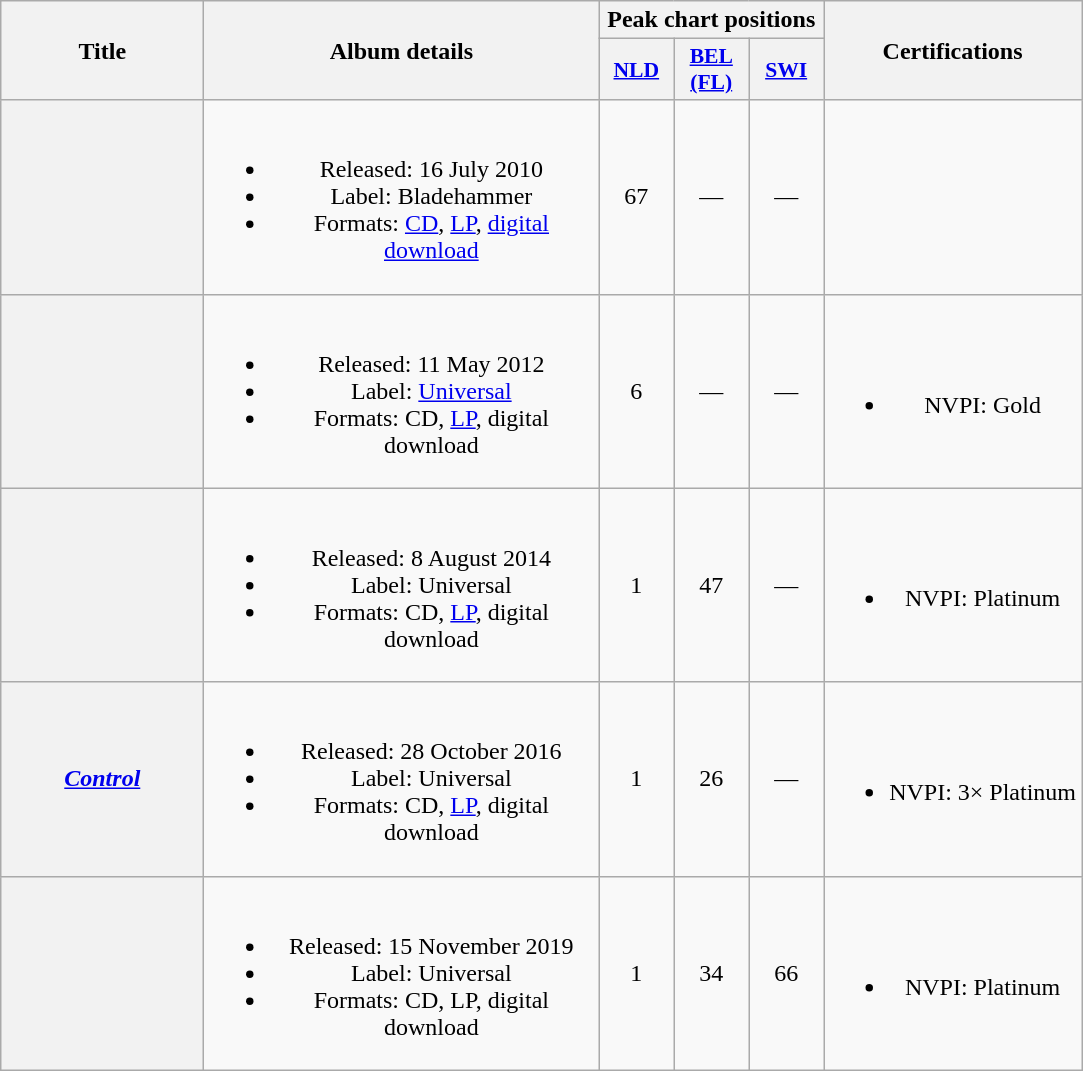<table class="wikitable plainrowheaders" style="text-align:center;">
<tr>
<th scope="col" rowspan="2" style="width:8em;">Title</th>
<th scope="col" rowspan="2" style="width:16em;">Album details</th>
<th scope="col" colspan="3">Peak chart positions</th>
<th rowspan="2">Certifications</th>
</tr>
<tr>
<th scope="col" style="width:3em;font-size:90%;"><a href='#'>NLD</a><br></th>
<th scope="col" style="width:3em;font-size:90%;"><a href='#'>BEL<br>(FL)</a><br></th>
<th scope="col" style="width:3em;font-size:90%;"><a href='#'>SWI</a><br></th>
</tr>
<tr>
<th scope="row"><em></em></th>
<td><br><ul><li>Released: 16 July 2010</li><li>Label: Bladehammer</li><li>Formats: <a href='#'>CD</a>, <a href='#'>LP</a>, <a href='#'>digital download</a></li></ul></td>
<td>67</td>
<td>—</td>
<td>—</td>
<td></td>
</tr>
<tr>
<th scope="row"><em></em></th>
<td><br><ul><li>Released: 11 May 2012</li><li>Label: <a href='#'>Universal</a></li><li>Formats: CD, <a href='#'>LP</a>, digital download</li></ul></td>
<td>6</td>
<td>—</td>
<td>—</td>
<td><br><ul><li>NVPI: Gold</li></ul></td>
</tr>
<tr>
<th scope="row"><em></em></th>
<td><br><ul><li>Released: 8 August 2014</li><li>Label: Universal</li><li>Formats: CD, <a href='#'>LP</a>, digital download</li></ul></td>
<td>1</td>
<td>47</td>
<td>—</td>
<td><br><ul><li>NVPI: Platinum</li></ul></td>
</tr>
<tr>
<th scope="row"><em><a href='#'>Control</a></em></th>
<td><br><ul><li>Released: 28 October 2016</li><li>Label: Universal</li><li>Formats: CD, <a href='#'>LP</a>, digital download</li></ul></td>
<td>1</td>
<td>26</td>
<td>—</td>
<td><br><ul><li>NVPI: 3× Platinum</li></ul></td>
</tr>
<tr>
<th scope="row"><em></em></th>
<td><br><ul><li>Released: 15 November 2019</li><li>Label: Universal</li><li>Formats: CD, LP, digital download</li></ul></td>
<td>1</td>
<td>34</td>
<td>66</td>
<td><br><ul><li>NVPI: Platinum</li></ul></td>
</tr>
</table>
